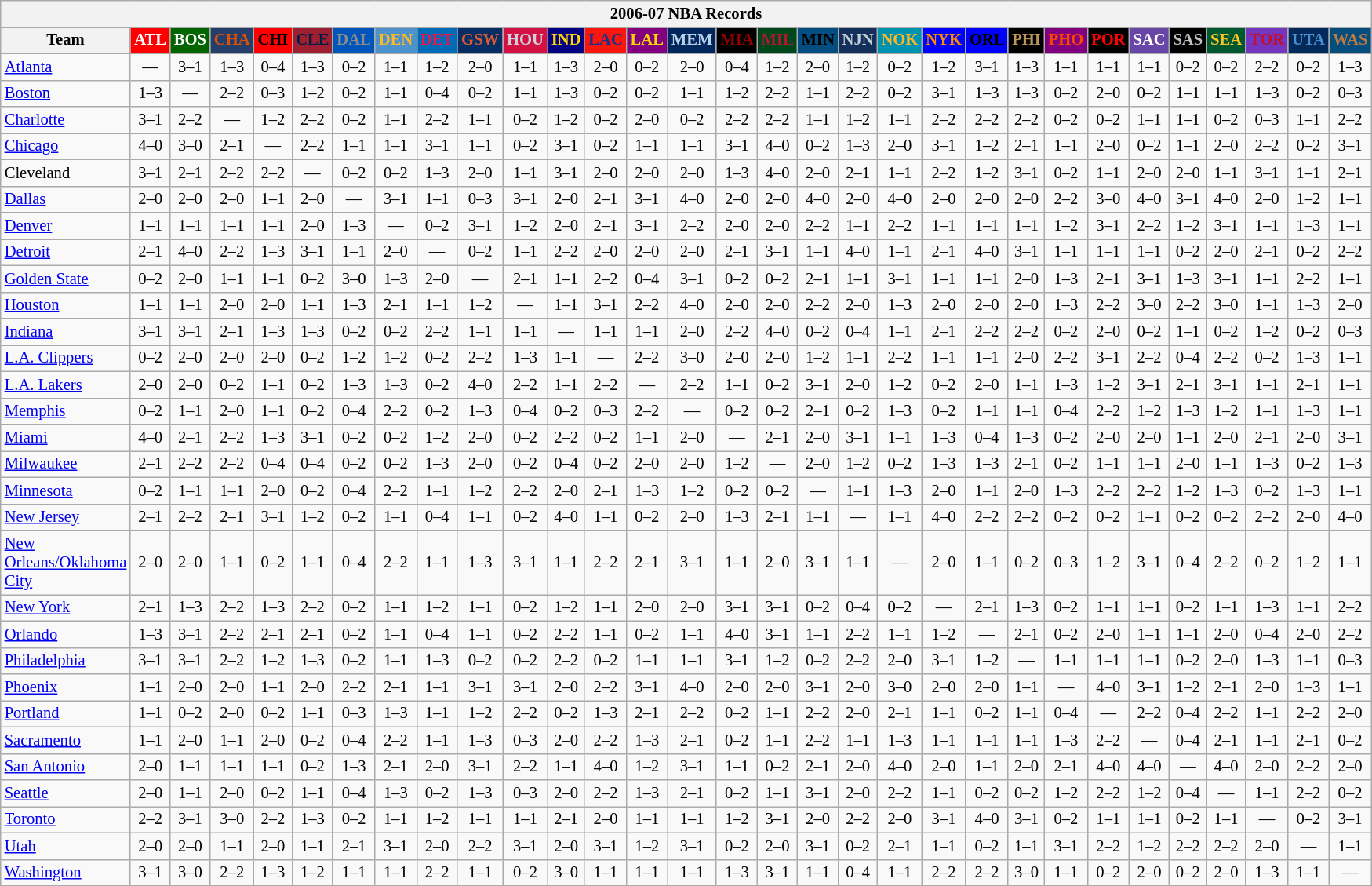<table class="wikitable" style="font-size:86%; text-align:center;">
<tr>
<th colspan=31>2006-07 NBA Records</th>
</tr>
<tr>
<th width=100>Team</th>
<th style="background:#FF0000;color:#FFFFFF;width=35">ATL</th>
<th style="background:#006400;color:#FFFFFF;width=35">BOS</th>
<th style="background:#253E6A;color:#DF5106;width=35">CHA</th>
<th style="background:#FF0000;color:#000000;width=35">CHI</th>
<th style="background:#9F1F32;color:#001D43;width=35">CLE</th>
<th style="background:#0055BA;color:#898D8F;width=35">DAL</th>
<th style="background:#4C92CC;color:#FDB827;width=35">DEN</th>
<th style="background:#006BB7;color:#ED164B;width=35">DET</th>
<th style="background:#072E63;color:#DC5A34;width=35">GSW</th>
<th style="background:#D31145;color:#CBD4D8;width=35">HOU</th>
<th style="background:#000080;color:#FFD700;width=35">IND</th>
<th style="background:#F9160D;color:#1A2E8B;width=35">LAC</th>
<th style="background:#800080;color:#FFD700;width=35">LAL</th>
<th style="background:#00265B;color:#BAD1EB;width=35">MEM</th>
<th style="background:#000000;color:#8B0000;width=35">MIA</th>
<th style="background:#00471B;color:#AC1A2F;width=35">MIL</th>
<th style="background:#044D80;color:#000000;width=35">MIN</th>
<th style="background:#12305B;color:#C4CED4;width=35">NJN</th>
<th style="background:#0093B1;color:#FDB827;width=35">NOK</th>
<th style="background:#0000FF;color:#FF8C00;width=35">NYK</th>
<th style="background:#0000FF;color:#000000;width=35">ORL</th>
<th style="background:#000000;color:#BB9754;width=35">PHI</th>
<th style="background:#800080;color:#FF4500;width=35">PHO</th>
<th style="background:#000000;color:#FF0000;width=35">POR</th>
<th style="background:#6846A8;color:#FFFFFF;width=35">SAC</th>
<th style="background:#000000;color:#C0C0C0;width=35">SAS</th>
<th style="background:#005831;color:#FFC322;width=35">SEA</th>
<th style="background:#7436BF;color:#BE0F34;width=35">TOR</th>
<th style="background:#042A5C;color:#4C8ECC;width=35">UTA</th>
<th style="background:#044D7D;color:#BC7A44;width=35">WAS</th>
</tr>
<tr>
<td style="text-align:left;"><a href='#'>Atlanta</a></td>
<td>—</td>
<td>3–1</td>
<td>1–3</td>
<td>0–4</td>
<td>1–3</td>
<td>0–2</td>
<td>1–1</td>
<td>1–2</td>
<td>2–0</td>
<td>1–1</td>
<td>1–3</td>
<td>2–0</td>
<td>0–2</td>
<td>2–0</td>
<td>0–4</td>
<td>1–2</td>
<td>2–0</td>
<td>1–2</td>
<td>0–2</td>
<td>1–2</td>
<td>3–1</td>
<td>1–3</td>
<td>1–1</td>
<td>1–1</td>
<td>1–1</td>
<td>0–2</td>
<td>0–2</td>
<td>2–2</td>
<td>0–2</td>
<td>1–3</td>
</tr>
<tr>
<td style="text-align:left;"><a href='#'>Boston</a></td>
<td>1–3</td>
<td>—</td>
<td>2–2</td>
<td>0–3</td>
<td>1–2</td>
<td>0–2</td>
<td>1–1</td>
<td>0–4</td>
<td>0–2</td>
<td>1–1</td>
<td>1–3</td>
<td>0–2</td>
<td>0–2</td>
<td>1–1</td>
<td>1–2</td>
<td>2–2</td>
<td>1–1</td>
<td>2–2</td>
<td>0–2</td>
<td>3–1</td>
<td>1–3</td>
<td>1–3</td>
<td>0–2</td>
<td>2–0</td>
<td>0–2</td>
<td>1–1</td>
<td>1–1</td>
<td>1–3</td>
<td>0–2</td>
<td>0–3</td>
</tr>
<tr>
<td style="text-align:left;"><a href='#'>Charlotte</a></td>
<td>3–1</td>
<td>2–2</td>
<td>—</td>
<td>1–2</td>
<td>2–2</td>
<td>0–2</td>
<td>1–1</td>
<td>2–2</td>
<td>1–1</td>
<td>0–2</td>
<td>1–2</td>
<td>0–2</td>
<td>2–0</td>
<td>0–2</td>
<td>2–2</td>
<td>2–2</td>
<td>1–1</td>
<td>1–2</td>
<td>1–1</td>
<td>2–2</td>
<td>2–2</td>
<td>2–2</td>
<td>0–2</td>
<td>0–2</td>
<td>1–1</td>
<td>1–1</td>
<td>0–2</td>
<td>0–3</td>
<td>1–1</td>
<td>2–2</td>
</tr>
<tr>
<td style="text-align:left;"><a href='#'>Chicago</a></td>
<td>4–0</td>
<td>3–0</td>
<td>2–1</td>
<td>—</td>
<td>2–2</td>
<td>1–1</td>
<td>1–1</td>
<td>3–1</td>
<td>1–1</td>
<td>0–2</td>
<td>3–1</td>
<td>0–2</td>
<td>1–1</td>
<td>1–1</td>
<td>3–1</td>
<td>4–0</td>
<td>0–2</td>
<td>1–3</td>
<td>2–0</td>
<td>3–1</td>
<td>1–2</td>
<td>2–1</td>
<td>1–1</td>
<td>2–0</td>
<td>0–2</td>
<td>1–1</td>
<td>2–0</td>
<td>2–2</td>
<td>0–2</td>
<td>3–1</td>
</tr>
<tr>
<td style="text-align:left;">Cleveland</td>
<td>3–1</td>
<td>2–1</td>
<td>2–2</td>
<td>2–2</td>
<td>—</td>
<td>0–2</td>
<td>0–2</td>
<td>1–3</td>
<td>2–0</td>
<td>1–1</td>
<td>3–1</td>
<td>2–0</td>
<td>2–0</td>
<td>2–0</td>
<td>1–3</td>
<td>4–0</td>
<td>2–0</td>
<td>2–1</td>
<td>1–1</td>
<td>2–2</td>
<td>1–2</td>
<td>3–1</td>
<td>0–2</td>
<td>1–1</td>
<td>2–0</td>
<td>2–0</td>
<td>1–1</td>
<td>3–1</td>
<td>1–1</td>
<td>2–1</td>
</tr>
<tr>
<td style="text-align:left;"><a href='#'>Dallas</a></td>
<td>2–0</td>
<td>2–0</td>
<td>2–0</td>
<td>1–1</td>
<td>2–0</td>
<td>—</td>
<td>3–1</td>
<td>1–1</td>
<td>0–3</td>
<td>3–1</td>
<td>2–0</td>
<td>2–1</td>
<td>3–1</td>
<td>4–0</td>
<td>2–0</td>
<td>2–0</td>
<td>4–0</td>
<td>2–0</td>
<td>4–0</td>
<td>2–0</td>
<td>2–0</td>
<td>2–0</td>
<td>2–2</td>
<td>3–0</td>
<td>4–0</td>
<td>3–1</td>
<td>4–0</td>
<td>2–0</td>
<td>1–2</td>
<td>1–1</td>
</tr>
<tr>
<td style="text-align:left;"><a href='#'>Denver</a></td>
<td>1–1</td>
<td>1–1</td>
<td>1–1</td>
<td>1–1</td>
<td>2–0</td>
<td>1–3</td>
<td>—</td>
<td>0–2</td>
<td>3–1</td>
<td>1–2</td>
<td>2–0</td>
<td>2–1</td>
<td>3–1</td>
<td>2–2</td>
<td>2–0</td>
<td>2–0</td>
<td>2–2</td>
<td>1–1</td>
<td>2–2</td>
<td>1–1</td>
<td>1–1</td>
<td>1–1</td>
<td>1–2</td>
<td>3–1</td>
<td>2–2</td>
<td>1–2</td>
<td>3–1</td>
<td>1–1</td>
<td>1–3</td>
<td>1–1</td>
</tr>
<tr>
<td style="text-align:left;"><a href='#'>Detroit</a></td>
<td>2–1</td>
<td>4–0</td>
<td>2–2</td>
<td>1–3</td>
<td>3–1</td>
<td>1–1</td>
<td>2–0</td>
<td>—</td>
<td>0–2</td>
<td>1–1</td>
<td>2–2</td>
<td>2–0</td>
<td>2–0</td>
<td>2–0</td>
<td>2–1</td>
<td>3–1</td>
<td>1–1</td>
<td>4–0</td>
<td>1–1</td>
<td>2–1</td>
<td>4–0</td>
<td>3–1</td>
<td>1–1</td>
<td>1–1</td>
<td>1–1</td>
<td>0–2</td>
<td>2–0</td>
<td>2–1</td>
<td>0–2</td>
<td>2–2</td>
</tr>
<tr>
<td style="text-align:left;"><a href='#'>Golden State</a></td>
<td>0–2</td>
<td>2–0</td>
<td>1–1</td>
<td>1–1</td>
<td>0–2</td>
<td>3–0</td>
<td>1–3</td>
<td>2–0</td>
<td>—</td>
<td>2–1</td>
<td>1–1</td>
<td>2–2</td>
<td>0–4</td>
<td>3–1</td>
<td>0–2</td>
<td>0–2</td>
<td>2–1</td>
<td>1–1</td>
<td>3–1</td>
<td>1–1</td>
<td>1–1</td>
<td>2–0</td>
<td>1–3</td>
<td>2–1</td>
<td>3–1</td>
<td>1–3</td>
<td>3–1</td>
<td>1–1</td>
<td>2–2</td>
<td>1–1</td>
</tr>
<tr>
<td style="text-align:left;"><a href='#'>Houston</a></td>
<td>1–1</td>
<td>1–1</td>
<td>2–0</td>
<td>2–0</td>
<td>1–1</td>
<td>1–3</td>
<td>2–1</td>
<td>1–1</td>
<td>1–2</td>
<td>—</td>
<td>1–1</td>
<td>3–1</td>
<td>2–2</td>
<td>4–0</td>
<td>2–0</td>
<td>2–0</td>
<td>2–2</td>
<td>2–0</td>
<td>1–3</td>
<td>2–0</td>
<td>2–0</td>
<td>2–0</td>
<td>1–3</td>
<td>2–2</td>
<td>3–0</td>
<td>2–2</td>
<td>3–0</td>
<td>1–1</td>
<td>1–3</td>
<td>2–0</td>
</tr>
<tr>
<td style="text-align:left;"><a href='#'>Indiana</a></td>
<td>3–1</td>
<td>3–1</td>
<td>2–1</td>
<td>1–3</td>
<td>1–3</td>
<td>0–2</td>
<td>0–2</td>
<td>2–2</td>
<td>1–1</td>
<td>1–1</td>
<td>—</td>
<td>1–1</td>
<td>1–1</td>
<td>2–0</td>
<td>2–2</td>
<td>4–0</td>
<td>0–2</td>
<td>0–4</td>
<td>1–1</td>
<td>2–1</td>
<td>2–2</td>
<td>2–2</td>
<td>0–2</td>
<td>2–0</td>
<td>0–2</td>
<td>1–1</td>
<td>0–2</td>
<td>1–2</td>
<td>0–2</td>
<td>0–3</td>
</tr>
<tr>
<td style="text-align:left;"><a href='#'>L.A. Clippers</a></td>
<td>0–2</td>
<td>2–0</td>
<td>2–0</td>
<td>2–0</td>
<td>0–2</td>
<td>1–2</td>
<td>1–2</td>
<td>0–2</td>
<td>2–2</td>
<td>1–3</td>
<td>1–1</td>
<td>—</td>
<td>2–2</td>
<td>3–0</td>
<td>2–0</td>
<td>2–0</td>
<td>1–2</td>
<td>1–1</td>
<td>2–2</td>
<td>1–1</td>
<td>1–1</td>
<td>2–0</td>
<td>2–2</td>
<td>3–1</td>
<td>2–2</td>
<td>0–4</td>
<td>2–2</td>
<td>0–2</td>
<td>1–3</td>
<td>1–1</td>
</tr>
<tr>
<td style="text-align:left;"><a href='#'>L.A. Lakers</a></td>
<td>2–0</td>
<td>2–0</td>
<td>0–2</td>
<td>1–1</td>
<td>0–2</td>
<td>1–3</td>
<td>1–3</td>
<td>0–2</td>
<td>4–0</td>
<td>2–2</td>
<td>1–1</td>
<td>2–2</td>
<td>—</td>
<td>2–2</td>
<td>1–1</td>
<td>0–2</td>
<td>3–1</td>
<td>2–0</td>
<td>1–2</td>
<td>0–2</td>
<td>2–0</td>
<td>1–1</td>
<td>1–3</td>
<td>1–2</td>
<td>3–1</td>
<td>2–1</td>
<td>3–1</td>
<td>1–1</td>
<td>2–1</td>
<td>1–1</td>
</tr>
<tr>
<td style="text-align:left;"><a href='#'>Memphis</a></td>
<td>0–2</td>
<td>1–1</td>
<td>2–0</td>
<td>1–1</td>
<td>0–2</td>
<td>0–4</td>
<td>2–2</td>
<td>0–2</td>
<td>1–3</td>
<td>0–4</td>
<td>0–2</td>
<td>0–3</td>
<td>2–2</td>
<td>—</td>
<td>0–2</td>
<td>0–2</td>
<td>2–1</td>
<td>0–2</td>
<td>1–3</td>
<td>0–2</td>
<td>1–1</td>
<td>1–1</td>
<td>0–4</td>
<td>2–2</td>
<td>1–2</td>
<td>1–3</td>
<td>1–2</td>
<td>1–1</td>
<td>1–3</td>
<td>1–1</td>
</tr>
<tr>
<td style="text-align:left;"><a href='#'>Miami</a></td>
<td>4–0</td>
<td>2–1</td>
<td>2–2</td>
<td>1–3</td>
<td>3–1</td>
<td>0–2</td>
<td>0–2</td>
<td>1–2</td>
<td>2–0</td>
<td>0–2</td>
<td>2–2</td>
<td>0–2</td>
<td>1–1</td>
<td>2–0</td>
<td>—</td>
<td>2–1</td>
<td>2–0</td>
<td>3–1</td>
<td>1–1</td>
<td>1–3</td>
<td>0–4</td>
<td>1–3</td>
<td>0–2</td>
<td>2–0</td>
<td>2–0</td>
<td>1–1</td>
<td>2–0</td>
<td>2–1</td>
<td>2–0</td>
<td>3–1</td>
</tr>
<tr>
<td style="text-align:left;"><a href='#'>Milwaukee</a></td>
<td>2–1</td>
<td>2–2</td>
<td>2–2</td>
<td>0–4</td>
<td>0–4</td>
<td>0–2</td>
<td>0–2</td>
<td>1–3</td>
<td>2–0</td>
<td>0–2</td>
<td>0–4</td>
<td>0–2</td>
<td>2–0</td>
<td>2–0</td>
<td>1–2</td>
<td>—</td>
<td>2–0</td>
<td>1–2</td>
<td>0–2</td>
<td>1–3</td>
<td>1–3</td>
<td>2–1</td>
<td>0–2</td>
<td>1–1</td>
<td>1–1</td>
<td>2–0</td>
<td>1–1</td>
<td>1–3</td>
<td>0–2</td>
<td>1–3</td>
</tr>
<tr>
<td style="text-align:left;"><a href='#'>Minnesota</a></td>
<td>0–2</td>
<td>1–1</td>
<td>1–1</td>
<td>2–0</td>
<td>0–2</td>
<td>0–4</td>
<td>2–2</td>
<td>1–1</td>
<td>1–2</td>
<td>2–2</td>
<td>2–0</td>
<td>2–1</td>
<td>1–3</td>
<td>1–2</td>
<td>0–2</td>
<td>0–2</td>
<td>—</td>
<td>1–1</td>
<td>1–3</td>
<td>2–0</td>
<td>1–1</td>
<td>2–0</td>
<td>1–3</td>
<td>2–2</td>
<td>2–2</td>
<td>1–2</td>
<td>1–3</td>
<td>0–2</td>
<td>1–3</td>
<td>1–1</td>
</tr>
<tr>
<td style="text-align:left;"><a href='#'>New Jersey</a></td>
<td>2–1</td>
<td>2–2</td>
<td>2–1</td>
<td>3–1</td>
<td>1–2</td>
<td>0–2</td>
<td>1–1</td>
<td>0–4</td>
<td>1–1</td>
<td>0–2</td>
<td>4–0</td>
<td>1–1</td>
<td>0–2</td>
<td>2–0</td>
<td>1–3</td>
<td>2–1</td>
<td>1–1</td>
<td>—</td>
<td>1–1</td>
<td>4–0</td>
<td>2–2</td>
<td>2–2</td>
<td>0–2</td>
<td>0–2</td>
<td>1–1</td>
<td>0–2</td>
<td>0–2</td>
<td>2–2</td>
<td>2–0</td>
<td>4–0</td>
</tr>
<tr>
<td style="text-align:left;"><a href='#'>New Orleans/Oklahoma City</a></td>
<td>2–0</td>
<td>2–0</td>
<td>1–1</td>
<td>0–2</td>
<td>1–1</td>
<td>0–4</td>
<td>2–2</td>
<td>1–1</td>
<td>1–3</td>
<td>3–1</td>
<td>1–1</td>
<td>2–2</td>
<td>2–1</td>
<td>3–1</td>
<td>1–1</td>
<td>2–0</td>
<td>3–1</td>
<td>1–1</td>
<td>—</td>
<td>2–0</td>
<td>1–1</td>
<td>0–2</td>
<td>0–3</td>
<td>1–2</td>
<td>3–1</td>
<td>0–4</td>
<td>2–2</td>
<td>0–2</td>
<td>1–2</td>
<td>1–1</td>
</tr>
<tr>
<td style="text-align:left;"><a href='#'>New York</a></td>
<td>2–1</td>
<td>1–3</td>
<td>2–2</td>
<td>1–3</td>
<td>2–2</td>
<td>0–2</td>
<td>1–1</td>
<td>1–2</td>
<td>1–1</td>
<td>0–2</td>
<td>1–2</td>
<td>1–1</td>
<td>2–0</td>
<td>2–0</td>
<td>3–1</td>
<td>3–1</td>
<td>0–2</td>
<td>0–4</td>
<td>0–2</td>
<td>—</td>
<td>2–1</td>
<td>1–3</td>
<td>0–2</td>
<td>1–1</td>
<td>1–1</td>
<td>0–2</td>
<td>1–1</td>
<td>1–3</td>
<td>1–1</td>
<td>2–2</td>
</tr>
<tr>
<td style="text-align:left;"><a href='#'>Orlando</a></td>
<td>1–3</td>
<td>3–1</td>
<td>2–2</td>
<td>2–1</td>
<td>2–1</td>
<td>0–2</td>
<td>1–1</td>
<td>0–4</td>
<td>1–1</td>
<td>0–2</td>
<td>2–2</td>
<td>1–1</td>
<td>0–2</td>
<td>1–1</td>
<td>4–0</td>
<td>3–1</td>
<td>1–1</td>
<td>2–2</td>
<td>1–1</td>
<td>1–2</td>
<td>—</td>
<td>2–1</td>
<td>0–2</td>
<td>2–0</td>
<td>1–1</td>
<td>1–1</td>
<td>2–0</td>
<td>0–4</td>
<td>2–0</td>
<td>2–2</td>
</tr>
<tr>
<td style="text-align:left;"><a href='#'>Philadelphia</a></td>
<td>3–1</td>
<td>3–1</td>
<td>2–2</td>
<td>1–2</td>
<td>1–3</td>
<td>0–2</td>
<td>1–1</td>
<td>1–3</td>
<td>0–2</td>
<td>0–2</td>
<td>2–2</td>
<td>0–2</td>
<td>1–1</td>
<td>1–1</td>
<td>3–1</td>
<td>1–2</td>
<td>0–2</td>
<td>2–2</td>
<td>2–0</td>
<td>3–1</td>
<td>1–2</td>
<td>—</td>
<td>1–1</td>
<td>1–1</td>
<td>1–1</td>
<td>0–2</td>
<td>2–0</td>
<td>1–3</td>
<td>1–1</td>
<td>0–3</td>
</tr>
<tr>
<td style="text-align:left;"><a href='#'>Phoenix</a></td>
<td>1–1</td>
<td>2–0</td>
<td>2–0</td>
<td>1–1</td>
<td>2–0</td>
<td>2–2</td>
<td>2–1</td>
<td>1–1</td>
<td>3–1</td>
<td>3–1</td>
<td>2–0</td>
<td>2–2</td>
<td>3–1</td>
<td>4–0</td>
<td>2–0</td>
<td>2–0</td>
<td>3–1</td>
<td>2–0</td>
<td>3–0</td>
<td>2–0</td>
<td>2–0</td>
<td>1–1</td>
<td>—</td>
<td>4–0</td>
<td>3–1</td>
<td>1–2</td>
<td>2–1</td>
<td>2–0</td>
<td>1–3</td>
<td>1–1</td>
</tr>
<tr>
<td style="text-align:left;"><a href='#'>Portland</a></td>
<td>1–1</td>
<td>0–2</td>
<td>2–0</td>
<td>0–2</td>
<td>1–1</td>
<td>0–3</td>
<td>1–3</td>
<td>1–1</td>
<td>1–2</td>
<td>2–2</td>
<td>0–2</td>
<td>1–3</td>
<td>2–1</td>
<td>2–2</td>
<td>0–2</td>
<td>1–1</td>
<td>2–2</td>
<td>2–0</td>
<td>2–1</td>
<td>1–1</td>
<td>0–2</td>
<td>1–1</td>
<td>0–4</td>
<td>—</td>
<td>2–2</td>
<td>0–4</td>
<td>2–2</td>
<td>1–1</td>
<td>2–2</td>
<td>2–0</td>
</tr>
<tr>
<td style="text-align:left;"><a href='#'>Sacramento</a></td>
<td>1–1</td>
<td>2–0</td>
<td>1–1</td>
<td>2–0</td>
<td>0–2</td>
<td>0–4</td>
<td>2–2</td>
<td>1–1</td>
<td>1–3</td>
<td>0–3</td>
<td>2–0</td>
<td>2–2</td>
<td>1–3</td>
<td>2–1</td>
<td>0–2</td>
<td>1–1</td>
<td>2–2</td>
<td>1–1</td>
<td>1–3</td>
<td>1–1</td>
<td>1–1</td>
<td>1–1</td>
<td>1–3</td>
<td>2–2</td>
<td>—</td>
<td>0–4</td>
<td>2–1</td>
<td>1–1</td>
<td>2–1</td>
<td>0–2</td>
</tr>
<tr>
<td style="text-align:left;"><a href='#'>San Antonio</a></td>
<td>2–0</td>
<td>1–1</td>
<td>1–1</td>
<td>1–1</td>
<td>0–2</td>
<td>1–3</td>
<td>2–1</td>
<td>2–0</td>
<td>3–1</td>
<td>2–2</td>
<td>1–1</td>
<td>4–0</td>
<td>1–2</td>
<td>3–1</td>
<td>1–1</td>
<td>0–2</td>
<td>2–1</td>
<td>2–0</td>
<td>4–0</td>
<td>2–0</td>
<td>1–1</td>
<td>2–0</td>
<td>2–1</td>
<td>4–0</td>
<td>4–0</td>
<td>—</td>
<td>4–0</td>
<td>2–0</td>
<td>2–2</td>
<td>2–0</td>
</tr>
<tr>
<td style="text-align:left;"><a href='#'>Seattle</a></td>
<td>2–0</td>
<td>1–1</td>
<td>2–0</td>
<td>0–2</td>
<td>1–1</td>
<td>0–4</td>
<td>1–3</td>
<td>0–2</td>
<td>1–3</td>
<td>0–3</td>
<td>2–0</td>
<td>2–2</td>
<td>1–3</td>
<td>2–1</td>
<td>0–2</td>
<td>1–1</td>
<td>3–1</td>
<td>2–0</td>
<td>2–2</td>
<td>1–1</td>
<td>0–2</td>
<td>0–2</td>
<td>1–2</td>
<td>2–2</td>
<td>1–2</td>
<td>0–4</td>
<td>—</td>
<td>1–1</td>
<td>2–2</td>
<td>0–2</td>
</tr>
<tr>
<td style="text-align:left;"><a href='#'>Toronto</a></td>
<td>2–2</td>
<td>3–1</td>
<td>3–0</td>
<td>2–2</td>
<td>1–3</td>
<td>0–2</td>
<td>1–1</td>
<td>1–2</td>
<td>1–1</td>
<td>1–1</td>
<td>2–1</td>
<td>2–0</td>
<td>1–1</td>
<td>1–1</td>
<td>1–2</td>
<td>3–1</td>
<td>2–0</td>
<td>2–2</td>
<td>2–0</td>
<td>3–1</td>
<td>4–0</td>
<td>3–1</td>
<td>0–2</td>
<td>1–1</td>
<td>1–1</td>
<td>0–2</td>
<td>1–1</td>
<td>—</td>
<td>0–2</td>
<td>3–1</td>
</tr>
<tr>
<td style="text-align:left;"><a href='#'>Utah</a></td>
<td>2–0</td>
<td>2–0</td>
<td>1–1</td>
<td>2–0</td>
<td>1–1</td>
<td>2–1</td>
<td>3–1</td>
<td>2–0</td>
<td>2–2</td>
<td>3–1</td>
<td>2–0</td>
<td>3–1</td>
<td>1–2</td>
<td>3–1</td>
<td>0–2</td>
<td>2–0</td>
<td>3–1</td>
<td>0–2</td>
<td>2–1</td>
<td>1–1</td>
<td>0–2</td>
<td>1–1</td>
<td>3–1</td>
<td>2–2</td>
<td>1–2</td>
<td>2–2</td>
<td>2–2</td>
<td>2–0</td>
<td>—</td>
<td>1–1</td>
</tr>
<tr>
<td style="text-align:left;"><a href='#'>Washington</a></td>
<td>3–1</td>
<td>3–0</td>
<td>2–2</td>
<td>1–3</td>
<td>1–2</td>
<td>1–1</td>
<td>1–1</td>
<td>2–2</td>
<td>1–1</td>
<td>0–2</td>
<td>3–0</td>
<td>1–1</td>
<td>1–1</td>
<td>1–1</td>
<td>1–3</td>
<td>3–1</td>
<td>1–1</td>
<td>0–4</td>
<td>1–1</td>
<td>2–2</td>
<td>2–2</td>
<td>3–0</td>
<td>1–1</td>
<td>0–2</td>
<td>2–0</td>
<td>0–2</td>
<td>2–0</td>
<td>1–3</td>
<td>1–1</td>
<td>—</td>
</tr>
</table>
